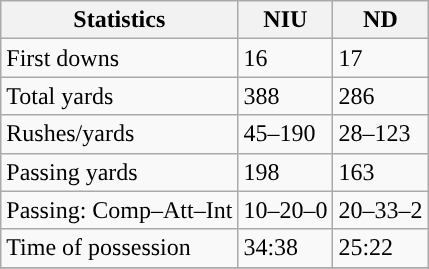<table class="wikitable" style="float: left;">
<tr>
<th>Statistics</th>
<th>NIU</th>
<th>ND</th>
</tr>
<tr>
<td>First downs</td>
<td>16</td>
<td>17</td>
</tr>
<tr>
<td>Total yards</td>
<td>388</td>
<td>286</td>
</tr>
<tr>
<td>Rushes/yards</td>
<td>45–190</td>
<td>28–123</td>
</tr>
<tr>
<td>Passing yards</td>
<td>198</td>
<td>163</td>
</tr>
<tr>
<td>Passing: Comp–Att–Int</td>
<td>10–20–0</td>
<td>20–33–2</td>
</tr>
<tr>
<td>Time of possession</td>
<td>34:38</td>
<td>25:22</td>
</tr>
<tr>
</tr>
</table>
